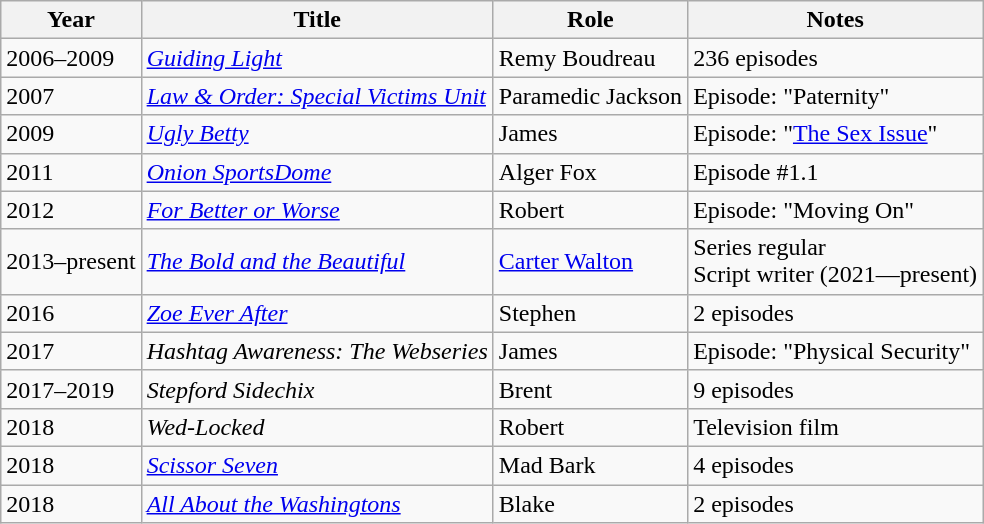<table class="wikitable sortable">
<tr>
<th>Year</th>
<th>Title</th>
<th>Role</th>
<th>Notes</th>
</tr>
<tr>
<td>2006–2009</td>
<td><em><a href='#'>Guiding Light</a></em></td>
<td>Remy Boudreau</td>
<td>236 episodes</td>
</tr>
<tr>
<td>2007</td>
<td><em><a href='#'>Law & Order: Special Victims Unit</a></em></td>
<td>Paramedic Jackson</td>
<td>Episode: "Paternity"</td>
</tr>
<tr>
<td>2009</td>
<td><em><a href='#'>Ugly Betty</a></em></td>
<td>James</td>
<td>Episode: "<a href='#'>The Sex Issue</a>"</td>
</tr>
<tr>
<td>2011</td>
<td><em><a href='#'>Onion SportsDome</a></em></td>
<td>Alger Fox</td>
<td>Episode #1.1</td>
</tr>
<tr>
<td>2012</td>
<td><a href='#'><em>For Better or Worse</em></a></td>
<td>Robert</td>
<td>Episode: "Moving On"</td>
</tr>
<tr>
<td>2013–present</td>
<td><em><a href='#'>The Bold and the Beautiful</a></em></td>
<td><a href='#'>Carter Walton</a></td>
<td>Series regular <br> Script writer (2021—present)</td>
</tr>
<tr>
<td>2016</td>
<td><em><a href='#'>Zoe Ever After</a></em></td>
<td>Stephen</td>
<td>2 episodes</td>
</tr>
<tr>
<td>2017</td>
<td><em>Hashtag Awareness: The Webseries</em></td>
<td>James</td>
<td>Episode: "Physical Security"</td>
</tr>
<tr>
<td>2017–2019</td>
<td><em>Stepford Sidechix</em></td>
<td>Brent</td>
<td>9 episodes</td>
</tr>
<tr>
<td>2018</td>
<td><em>Wed-Locked</em></td>
<td>Robert</td>
<td>Television film</td>
</tr>
<tr>
<td>2018</td>
<td><em><a href='#'>Scissor Seven</a></em></td>
<td>Mad Bark</td>
<td>4 episodes</td>
</tr>
<tr>
<td>2018</td>
<td><em><a href='#'>All About the Washingtons</a></em></td>
<td>Blake</td>
<td>2 episodes</td>
</tr>
</table>
